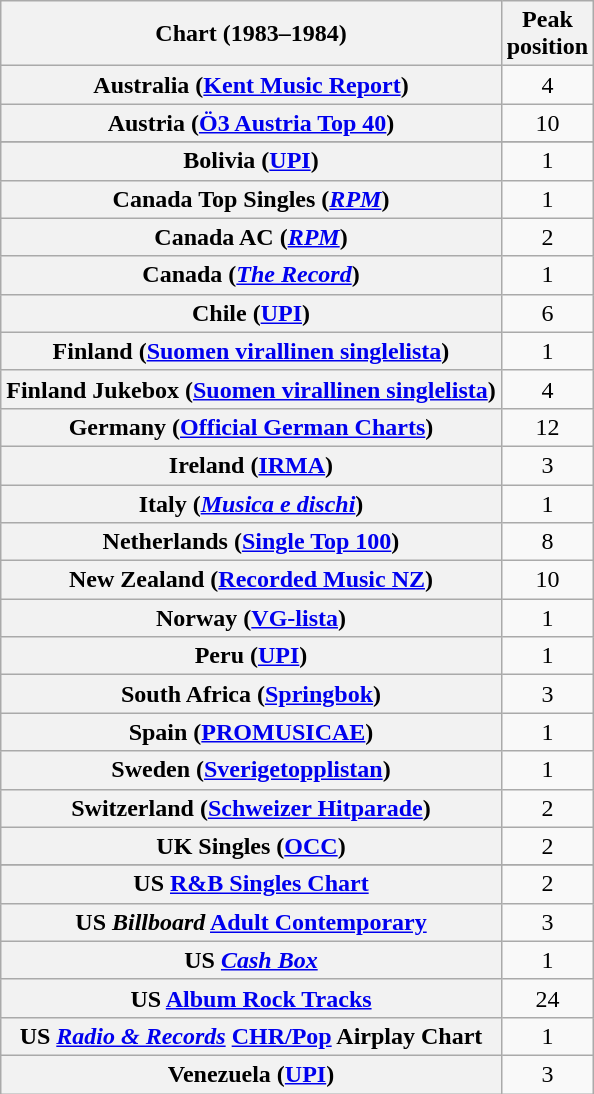<table class="wikitable sortable plainrowheaders" style="text-align: center;">
<tr>
<th scope="col">Chart (1983–1984)</th>
<th scope="col">Peak <br> position</th>
</tr>
<tr>
<th scope="row">Australia (<a href='#'>Kent Music Report</a>)</th>
<td>4</td>
</tr>
<tr>
<th scope="row">Austria (<a href='#'>Ö3 Austria Top 40</a>)</th>
<td>10</td>
</tr>
<tr>
</tr>
<tr>
<th scope="row">Bolivia (<a href='#'>UPI</a>)</th>
<td>1</td>
</tr>
<tr>
<th scope="row">Canada Top Singles (<a href='#'><em>RPM</em></a>)</th>
<td>1</td>
</tr>
<tr>
<th scope="row">Canada AC (<a href='#'><em>RPM</em></a>)</th>
<td>2</td>
</tr>
<tr>
<th scope="row">Canada (<em><a href='#'>The Record</a></em>)</th>
<td>1</td>
</tr>
<tr>
<th scope="row">Chile (<a href='#'>UPI</a>)</th>
<td>6</td>
</tr>
<tr>
<th scope="row">Finland (<a href='#'>Suomen virallinen singlelista</a>)</th>
<td>1</td>
</tr>
<tr>
<th scope="row">Finland Jukebox (<a href='#'>Suomen virallinen singlelista</a>)</th>
<td>4</td>
</tr>
<tr>
<th scope="row">Germany (<a href='#'>Official German Charts</a>)</th>
<td>12</td>
</tr>
<tr>
<th scope="row">Ireland (<a href='#'>IRMA</a>)</th>
<td>3</td>
</tr>
<tr>
<th scope="row">Italy (<em><a href='#'>Musica e dischi</a></em>)</th>
<td>1</td>
</tr>
<tr>
<th scope="row">Netherlands (<a href='#'>Single Top 100</a>)</th>
<td>8</td>
</tr>
<tr>
<th scope="row">New Zealand (<a href='#'>Recorded Music NZ</a>)</th>
<td>10</td>
</tr>
<tr>
<th scope="row">Norway (<a href='#'>VG-lista</a>) </th>
<td>1</td>
</tr>
<tr>
<th scope="row">Peru (<a href='#'>UPI</a>)</th>
<td>1</td>
</tr>
<tr>
<th scope="row">South Africa (<a href='#'>Springbok</a>)</th>
<td>3</td>
</tr>
<tr>
<th scope="row">Spain (<a href='#'>PROMUSICAE</a>)</th>
<td style="text-align:center;">1</td>
</tr>
<tr>
<th scope="row">Sweden (<a href='#'>Sverigetopplistan</a>)  </th>
<td>1</td>
</tr>
<tr>
<th scope="row">Switzerland (<a href='#'>Schweizer Hitparade</a>)</th>
<td>2</td>
</tr>
<tr>
<th scope="row">UK Singles (<a href='#'>OCC</a>)</th>
<td>2</td>
</tr>
<tr>
</tr>
<tr>
<th scope="row">US <a href='#'>R&B Singles Chart</a></th>
<td>2</td>
</tr>
<tr>
<th scope="row">US <em>Billboard</em> <a href='#'>Adult Contemporary</a></th>
<td align="center">3</td>
</tr>
<tr>
<th scope="row">US <a href='#'><em>Cash Box</em></a></th>
<td align="center">1</td>
</tr>
<tr>
<th scope="row">US <a href='#'>Album Rock Tracks</a></th>
<td>24</td>
</tr>
<tr>
<th scope="row">US <em><a href='#'>Radio & Records</a></em> <a href='#'>CHR/Pop</a> Airplay Chart</th>
<td>1</td>
</tr>
<tr>
<th scope="row">Venezuela (<a href='#'>UPI</a>)</th>
<td>3</td>
</tr>
</table>
